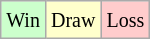<table class="wikitable">
<tr>
<td style="background-color: #CCFFCC;"><small>Win</small></td>
<td style="background-color: #FFFFCC;"><small>Draw</small></td>
<td style="background-color: #FFCCCC;"><small>Loss</small></td>
</tr>
</table>
